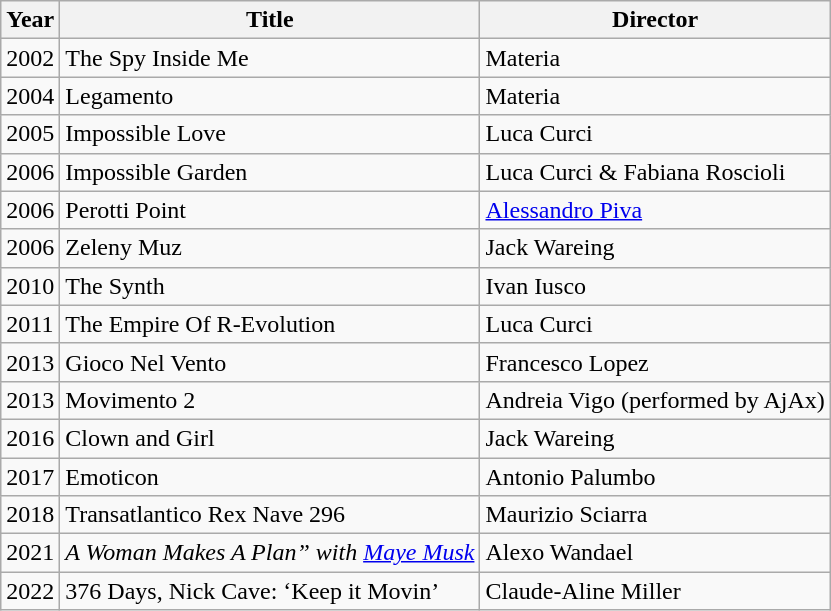<table class="wikitable sortable">
<tr>
<th>Year</th>
<th class="unsortable">Title</th>
<th class="unsortable">Director</th>
</tr>
<tr>
<td>2002</td>
<td>The Spy Inside Me</td>
<td>Materia</td>
</tr>
<tr>
<td>2004</td>
<td>Legamento</td>
<td>Materia</td>
</tr>
<tr>
<td>2005</td>
<td>Impossible Love</td>
<td>Luca Curci</td>
</tr>
<tr>
<td>2006</td>
<td>Impossible Garden</td>
<td>Luca Curci & Fabiana Roscioli</td>
</tr>
<tr>
<td>2006</td>
<td>Perotti Point</td>
<td><a href='#'>Alessandro Piva</a></td>
</tr>
<tr>
<td>2006</td>
<td>Zeleny Muz</td>
<td>Jack Wareing</td>
</tr>
<tr>
<td>2010</td>
<td>The Synth</td>
<td>Ivan Iusco</td>
</tr>
<tr>
<td>2011</td>
<td>The Empire Of R-Evolution</td>
<td>Luca Curci</td>
</tr>
<tr>
<td>2013</td>
<td>Gioco Nel Vento</td>
<td>Francesco Lopez</td>
</tr>
<tr>
<td>2013</td>
<td>Movimento 2</td>
<td>Andreia Vigo (performed by AjAx)</td>
</tr>
<tr>
<td>2016</td>
<td>Clown and Girl</td>
<td>Jack Wareing</td>
</tr>
<tr>
<td>2017</td>
<td>Emoticon</td>
<td>Antonio Palumbo</td>
</tr>
<tr>
<td>2018</td>
<td>Transatlantico Rex Nave 296</td>
<td>Maurizio Sciarra</td>
</tr>
<tr>
<td>2021</td>
<td><em>A Woman Makes A Plan” with <a href='#'>Maye Musk</a></td>
<td>Alexo Wandael</td>
</tr>
<tr>
<td>2022</td>
<td>376 Days, Nick Cave: ‘Keep it Movin’</td>
<td>Claude-Aline Miller</td>
</tr>
</table>
